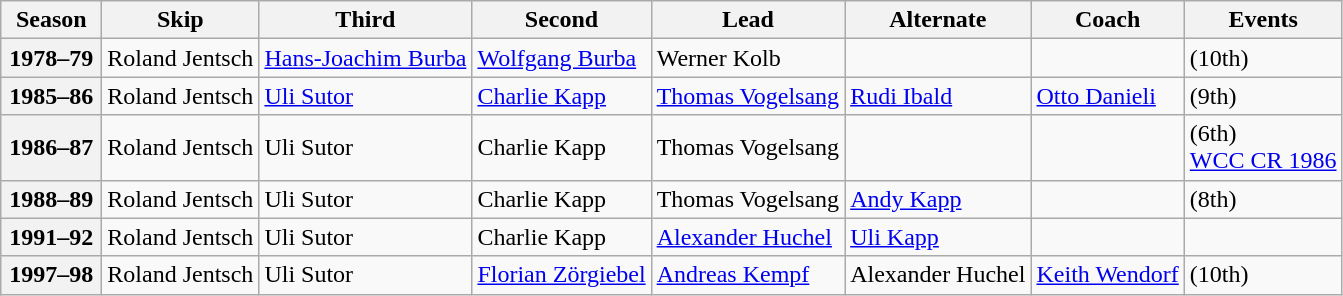<table class="wikitable">
<tr>
<th scope="col" width=60>Season</th>
<th scope="col">Skip</th>
<th scope="col">Third</th>
<th scope="col">Second</th>
<th scope="col">Lead</th>
<th scope="col">Alternate</th>
<th scope="col">Coach</th>
<th scope="col">Events</th>
</tr>
<tr>
<th scope="row">1978–79</th>
<td>Roland Jentsch</td>
<td><a href='#'>Hans-Joachim Burba</a></td>
<td><a href='#'>Wolfgang Burba</a></td>
<td>Werner Kolb</td>
<td></td>
<td></td>
<td> (10th)</td>
</tr>
<tr>
<th scope="row">1985–86</th>
<td>Roland Jentsch</td>
<td><a href='#'>Uli Sutor</a></td>
<td><a href='#'>Charlie Kapp</a></td>
<td><a href='#'>Thomas Vogelsang</a></td>
<td><a href='#'>Rudi Ibald</a></td>
<td><a href='#'>Otto Danieli</a></td>
<td> (9th)</td>
</tr>
<tr>
<th scope="row">1986–87</th>
<td>Roland Jentsch</td>
<td>Uli Sutor</td>
<td>Charlie Kapp</td>
<td>Thomas Vogelsang</td>
<td></td>
<td></td>
<td> (6th)<br><a href='#'>WCC CR 1986</a> </td>
</tr>
<tr>
<th scope="row">1988–89</th>
<td>Roland Jentsch</td>
<td>Uli Sutor</td>
<td>Charlie Kapp</td>
<td>Thomas Vogelsang</td>
<td><a href='#'>Andy Kapp</a></td>
<td></td>
<td> (8th)</td>
</tr>
<tr>
<th scope="row">1991–92</th>
<td>Roland Jentsch</td>
<td>Uli Sutor</td>
<td>Charlie Kapp</td>
<td><a href='#'>Alexander Huchel</a></td>
<td><a href='#'>Uli Kapp</a></td>
<td></td>
<td> </td>
</tr>
<tr>
<th scope="row">1997–98</th>
<td>Roland Jentsch</td>
<td>Uli Sutor</td>
<td><a href='#'>Florian Zörgiebel</a></td>
<td><a href='#'>Andreas Kempf</a></td>
<td>Alexander Huchel</td>
<td><a href='#'>Keith Wendorf</a></td>
<td> (10th)</td>
</tr>
</table>
